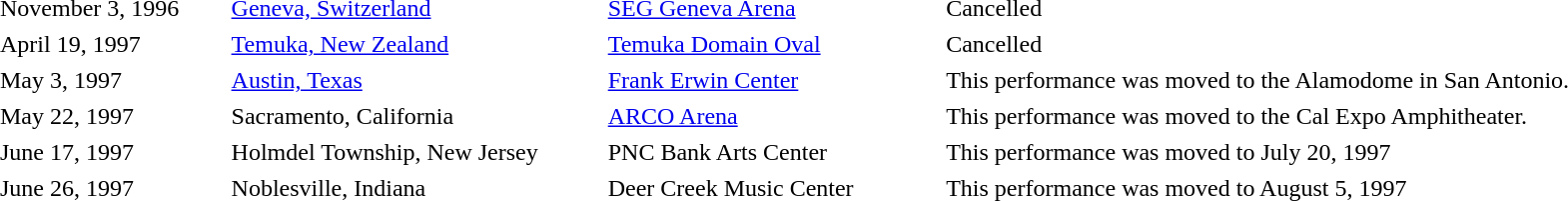<table cellpadding="2" style="border:0 solid darkgrey;">
<tr>
<th style="width:175px;"></th>
<th style="width:300px;"></th>
<th style="width:275px;"></th>
<th style="width:800px;"></th>
</tr>
<tr border="0">
<td>November 3, 1996</td>
<td><a href='#'>Geneva, Switzerland</a></td>
<td><a href='#'>SEG Geneva Arena</a></td>
<td>Cancelled</td>
</tr>
<tr>
<td>April 19, 1997</td>
<td><a href='#'>Temuka, New Zealand</a></td>
<td><a href='#'>Temuka Domain Oval</a></td>
<td>Cancelled</td>
</tr>
<tr>
<td>May 3, 1997</td>
<td><a href='#'>Austin, Texas</a></td>
<td><a href='#'>Frank Erwin Center</a></td>
<td>This performance was moved to the Alamodome in San Antonio.</td>
</tr>
<tr>
<td>May 22, 1997</td>
<td>Sacramento, California</td>
<td><a href='#'>ARCO Arena</a></td>
<td>This performance was moved to the Cal Expo Amphitheater.</td>
</tr>
<tr>
<td>June 17, 1997</td>
<td>Holmdel Township, New Jersey</td>
<td>PNC Bank Arts Center</td>
<td>This performance was moved to July 20, 1997</td>
</tr>
<tr>
<td>June 26, 1997</td>
<td>Noblesville, Indiana</td>
<td>Deer Creek Music Center</td>
<td>This performance was moved to August 5, 1997</td>
</tr>
<tr>
</tr>
</table>
